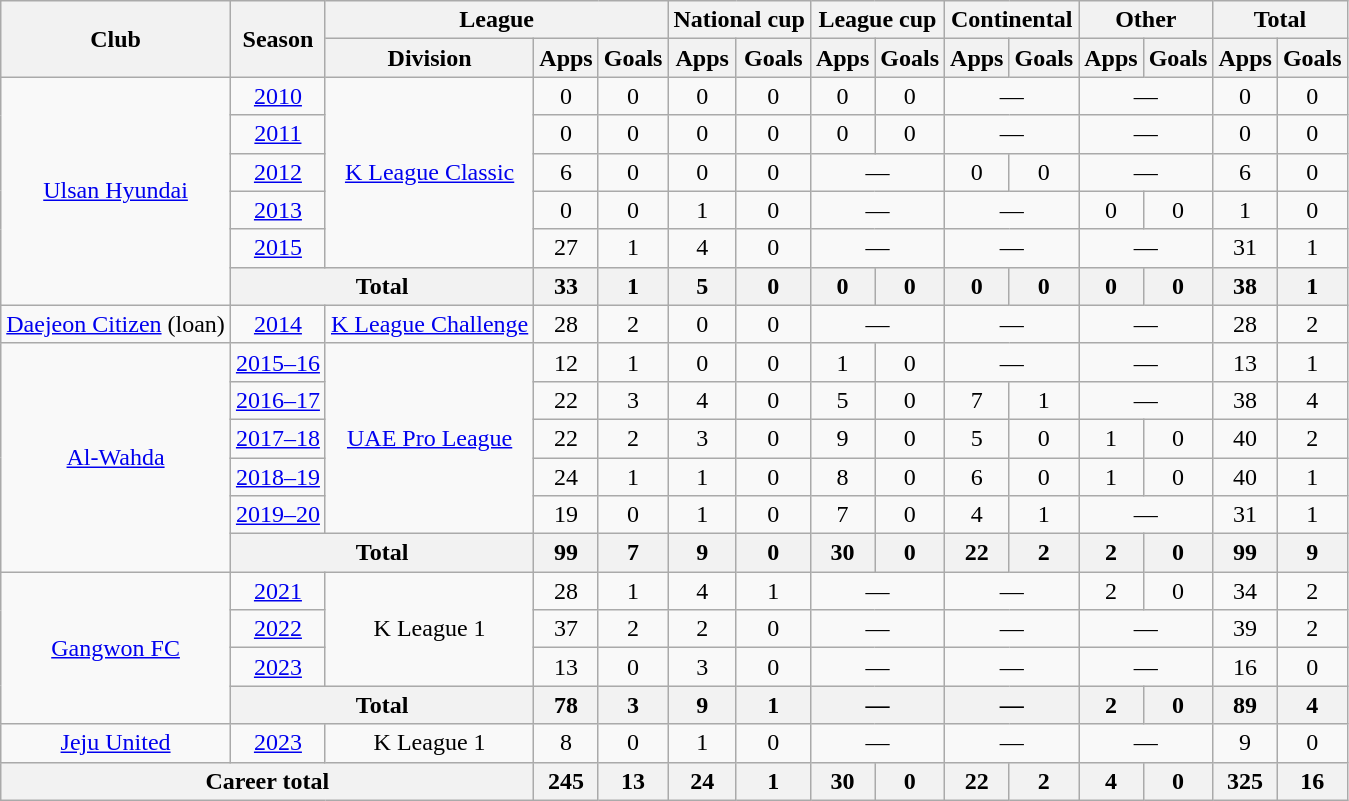<table class="wikitable" style="text-align:center">
<tr>
<th rowspan="2">Club</th>
<th rowspan="2">Season</th>
<th colspan="3">League</th>
<th colspan="2">National cup</th>
<th colspan="2">League cup</th>
<th colspan="2">Continental</th>
<th colspan="2">Other</th>
<th colspan="2">Total</th>
</tr>
<tr>
<th>Division</th>
<th>Apps</th>
<th>Goals</th>
<th>Apps</th>
<th>Goals</th>
<th>Apps</th>
<th>Goals</th>
<th>Apps</th>
<th>Goals</th>
<th>Apps</th>
<th>Goals</th>
<th>Apps</th>
<th>Goals</th>
</tr>
<tr>
<td rowspan="6"><a href='#'>Ulsan Hyundai</a></td>
<td><a href='#'>2010</a></td>
<td rowspan="5"><a href='#'>K League Classic</a></td>
<td>0</td>
<td>0</td>
<td>0</td>
<td>0</td>
<td>0</td>
<td>0</td>
<td colspan="2">—</td>
<td colspan="2">—</td>
<td>0</td>
<td>0</td>
</tr>
<tr>
<td><a href='#'>2011</a></td>
<td>0</td>
<td>0</td>
<td>0</td>
<td>0</td>
<td>0</td>
<td>0</td>
<td colspan="2">—</td>
<td colspan="2">—</td>
<td>0</td>
<td>0</td>
</tr>
<tr>
<td><a href='#'>2012</a></td>
<td>6</td>
<td>0</td>
<td>0</td>
<td>0</td>
<td colspan="2">—</td>
<td>0</td>
<td>0</td>
<td colspan="2">—</td>
<td>6</td>
<td>0</td>
</tr>
<tr>
<td><a href='#'>2013</a></td>
<td>0</td>
<td>0</td>
<td>1</td>
<td>0</td>
<td colspan="2">—</td>
<td colspan="2">—</td>
<td>0</td>
<td>0</td>
<td>1</td>
<td>0</td>
</tr>
<tr>
<td><a href='#'>2015</a></td>
<td>27</td>
<td>1</td>
<td>4</td>
<td>0</td>
<td colspan="2">—</td>
<td colspan="2">—</td>
<td colspan="2">—</td>
<td>31</td>
<td>1</td>
</tr>
<tr>
<th colspan="2">Total</th>
<th>33</th>
<th>1</th>
<th>5</th>
<th>0</th>
<th>0</th>
<th>0</th>
<th>0</th>
<th>0</th>
<th>0</th>
<th>0</th>
<th>38</th>
<th>1</th>
</tr>
<tr>
<td><a href='#'>Daejeon Citizen</a> (loan)</td>
<td><a href='#'>2014</a></td>
<td><a href='#'>K League Challenge</a></td>
<td>28</td>
<td>2</td>
<td>0</td>
<td>0</td>
<td colspan="2">—</td>
<td colspan="2">—</td>
<td colspan="2">—</td>
<td>28</td>
<td>2</td>
</tr>
<tr>
<td rowspan="6"><a href='#'>Al-Wahda</a></td>
<td><a href='#'>2015–16</a></td>
<td rowspan="5"><a href='#'>UAE Pro League</a></td>
<td>12</td>
<td>1</td>
<td>0</td>
<td>0</td>
<td>1</td>
<td>0</td>
<td colspan="2">—</td>
<td colspan="2">—</td>
<td>13</td>
<td>1</td>
</tr>
<tr>
<td><a href='#'>2016–17</a></td>
<td>22</td>
<td>3</td>
<td>4</td>
<td>0</td>
<td>5</td>
<td>0</td>
<td>7</td>
<td>1</td>
<td colspan="2">—</td>
<td>38</td>
<td>4</td>
</tr>
<tr>
<td><a href='#'>2017–18</a></td>
<td>22</td>
<td>2</td>
<td>3</td>
<td>0</td>
<td>9</td>
<td>0</td>
<td>5</td>
<td>0</td>
<td>1</td>
<td>0</td>
<td>40</td>
<td>2</td>
</tr>
<tr>
<td><a href='#'>2018–19</a></td>
<td>24</td>
<td>1</td>
<td>1</td>
<td>0</td>
<td>8</td>
<td>0</td>
<td>6</td>
<td>0</td>
<td>1</td>
<td>0</td>
<td>40</td>
<td>1</td>
</tr>
<tr>
<td><a href='#'>2019–20</a></td>
<td>19</td>
<td>0</td>
<td>1</td>
<td>0</td>
<td>7</td>
<td>0</td>
<td>4</td>
<td>1</td>
<td colspan="2">—</td>
<td>31</td>
<td>1</td>
</tr>
<tr>
<th colspan="2">Total</th>
<th>99</th>
<th>7</th>
<th>9</th>
<th>0</th>
<th>30</th>
<th>0</th>
<th>22</th>
<th>2</th>
<th>2</th>
<th>0</th>
<th>99</th>
<th>9</th>
</tr>
<tr>
<td rowspan="4"><a href='#'>Gangwon FC</a></td>
<td><a href='#'>2021</a></td>
<td rowspan="3">K League 1</td>
<td>28</td>
<td>1</td>
<td>4</td>
<td>1</td>
<td colspan="2">—</td>
<td colspan="2">—</td>
<td>2</td>
<td>0</td>
<td>34</td>
<td>2</td>
</tr>
<tr>
<td><a href='#'>2022</a></td>
<td>37</td>
<td>2</td>
<td>2</td>
<td>0</td>
<td colspan="2">—</td>
<td colspan="2">—</td>
<td colspan="2">—</td>
<td>39</td>
<td>2</td>
</tr>
<tr>
<td><a href='#'>2023</a></td>
<td>13</td>
<td>0</td>
<td>3</td>
<td>0</td>
<td colspan="2">—</td>
<td colspan="2">—</td>
<td colspan="2">—</td>
<td>16</td>
<td>0</td>
</tr>
<tr>
<th colspan="2">Total</th>
<th>78</th>
<th>3</th>
<th>9</th>
<th>1</th>
<th colspan="2">—</th>
<th colspan="2">—</th>
<th>2</th>
<th>0</th>
<th>89</th>
<th>4</th>
</tr>
<tr>
<td><a href='#'>Jeju United</a></td>
<td><a href='#'>2023</a></td>
<td>K League 1</td>
<td>8</td>
<td>0</td>
<td>1</td>
<td>0</td>
<td colspan="2">—</td>
<td colspan="2">—</td>
<td colspan="2">—</td>
<td>9</td>
<td>0</td>
</tr>
<tr>
<th colspan="3">Career total</th>
<th>245</th>
<th>13</th>
<th>24</th>
<th>1</th>
<th>30</th>
<th>0</th>
<th>22</th>
<th>2</th>
<th>4</th>
<th>0</th>
<th>325</th>
<th>16</th>
</tr>
</table>
